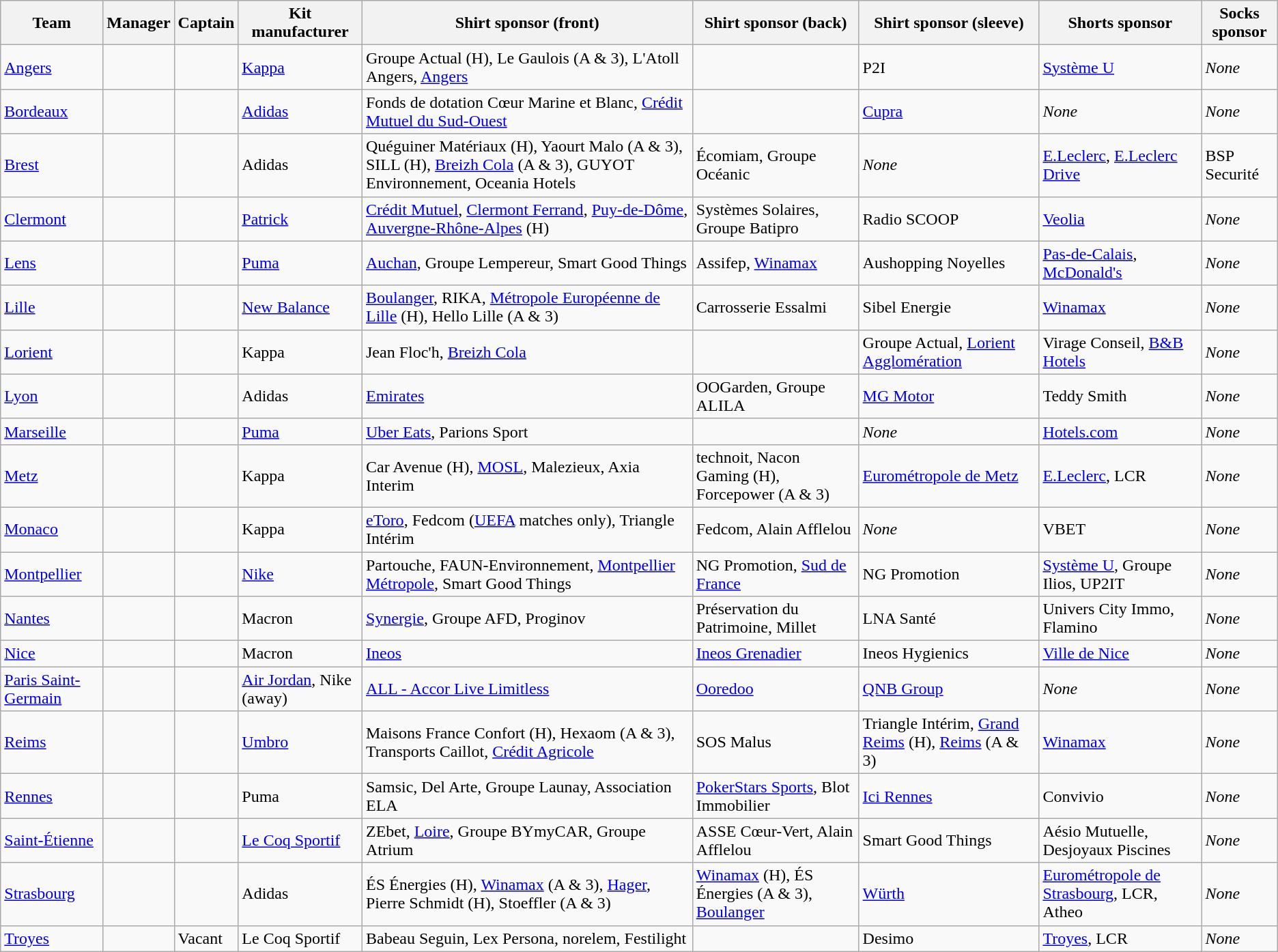<table class="wikitable sortable" style="text-align: left;">
<tr>
<th>Team</th>
<th>Manager</th>
<th>Captain</th>
<th>Kit manufacturer</th>
<th>Shirt sponsor (front)</th>
<th>Shirt sponsor (back)</th>
<th>Shirt sponsor (sleeve)</th>
<th>Shorts sponsor</th>
<th>Socks sponsor</th>
</tr>
<tr>
<td><a href='#'>Angers</a></td>
<td> </td>
<td> </td>
<td><a href='#'>Kappa</a></td>
<td>Groupe Actual (H), Le Gaulois (A & 3), L'Atoll Angers, <a href='#'>Angers</a></td>
<td></td>
<td>P2I</td>
<td><a href='#'>Système U</a></td>
<td><em>None</em></td>
</tr>
<tr>
<td><a href='#'>Bordeaux</a></td>
<td> </td>
<td> </td>
<td><a href='#'>Adidas</a></td>
<td>Fonds de dotation Cœur Marine et Blanc, <a href='#'>Crédit Mutuel du Sud-Ouest</a></td>
<td></td>
<td><a href='#'>Cupra</a></td>
<td><em>None</em></td>
<td><em>None</em></td>
</tr>
<tr>
<td><a href='#'>Brest</a></td>
<td> </td>
<td> </td>
<td>Adidas</td>
<td>Quéguiner Matériaux (H), Yaourt Malo (A & 3), SILL (H), <a href='#'>Breizh Cola</a> (A & 3), GUYOT Environnement, Oceania Hotels</td>
<td>Écomiam, Groupe Océanic</td>
<td><em>None</em></td>
<td><a href='#'>E.Leclerc</a>, <a href='#'>E.Leclerc Drive</a></td>
<td>BSP Securité</td>
</tr>
<tr>
<td><a href='#'>Clermont</a></td>
<td> </td>
<td> </td>
<td><a href='#'>Patrick</a></td>
<td><a href='#'>Crédit Mutuel</a>, <a href='#'>Clermont Ferrand</a>, <a href='#'>Puy-de-Dôme</a>, <a href='#'>Auvergne-Rhône-Alpes</a> (H)</td>
<td>Systèmes Solaires, Groupe Batipro</td>
<td>Radio SCOOP</td>
<td><a href='#'>Veolia</a></td>
<td><em>None</em></td>
</tr>
<tr>
<td><a href='#'>Lens</a></td>
<td> </td>
<td> </td>
<td><a href='#'>Puma</a></td>
<td><a href='#'>Auchan</a>, Groupe Lempereur, Smart Good Things</td>
<td>Assifep, <a href='#'>Winamax</a></td>
<td>Aushopping Noyelles</td>
<td><a href='#'>Pas-de-Calais</a>, <a href='#'>McDonald's</a></td>
<td><em>None</em></td>
</tr>
<tr>
<td><a href='#'>Lille</a></td>
<td> </td>
<td> </td>
<td><a href='#'>New Balance</a></td>
<td><a href='#'>Boulanger</a>, RIKA, <a href='#'>Métropole Européenne de Lille</a> (H), Hello Lille (A & 3)</td>
<td>Carrosserie Essalmi</td>
<td>Sibel Energie</td>
<td><a href='#'>Winamax</a></td>
<td><em>None</em></td>
</tr>
<tr>
<td><a href='#'>Lorient</a></td>
<td> </td>
<td> </td>
<td>Kappa</td>
<td>Jean Floc'h, <a href='#'>Breizh Cola</a></td>
<td></td>
<td>Groupe Actual, <a href='#'>Lorient Agglomération</a></td>
<td>Virage Conseil, <a href='#'>B&B Hotels</a></td>
<td><em>None</em></td>
</tr>
<tr>
<td><a href='#'>Lyon</a></td>
<td> </td>
<td> </td>
<td>Adidas</td>
<td><a href='#'>Emirates</a></td>
<td>OOGarden, Groupe ALILA</td>
<td><a href='#'>MG Motor</a></td>
<td>Teddy Smith</td>
<td><em>None</em></td>
</tr>
<tr>
<td><a href='#'>Marseille</a></td>
<td> </td>
<td> </td>
<td><a href='#'>Puma</a></td>
<td><a href='#'>Uber Eats</a>, Parions Sport</td>
<td></td>
<td><em>None</em></td>
<td><a href='#'>Hotels.com</a></td>
<td><em>None</em></td>
</tr>
<tr>
<td><a href='#'>Metz</a></td>
<td> </td>
<td> </td>
<td>Kappa</td>
<td>Car Avenue (H), <a href='#'>MOSL</a>, Malezieux, Axia Interim</td>
<td>technoit, Nacon Gaming (H), Forcepower (A & 3)</td>
<td><a href='#'>Eurométropole de Metz</a></td>
<td><a href='#'>E.Leclerc</a>, LCR</td>
<td><em>None</em></td>
</tr>
<tr>
<td><a href='#'>Monaco</a></td>
<td> </td>
<td> </td>
<td>Kappa</td>
<td><a href='#'>eToro</a>, Fedcom (<a href='#'>UEFA</a> matches only), Triangle Intérim</td>
<td>Fedcom, Alain Afflelou</td>
<td><em>None</em></td>
<td>VBET</td>
<td><em>None</em></td>
</tr>
<tr>
<td><a href='#'>Montpellier</a></td>
<td> </td>
<td> </td>
<td><a href='#'>Nike</a></td>
<td>Partouche, FAUN-Environnement, <a href='#'>Montpellier Métropole</a>, Smart Good Things</td>
<td>NG Promotion, <a href='#'>Sud de France</a></td>
<td>NG Promotion</td>
<td><a href='#'>Système U</a>, Groupe Ilios, UP2IT</td>
<td><em>None</em></td>
</tr>
<tr>
<td><a href='#'>Nantes</a></td>
<td> </td>
<td> </td>
<td>Macron</td>
<td><a href='#'>Synergie</a>, Groupe AFD, Proginov</td>
<td>Préservation du Patrimoine, Millet</td>
<td>LNA Santé</td>
<td>Univers City Immo, Flamino</td>
<td><em>None</em></td>
</tr>
<tr>
<td><a href='#'>Nice</a></td>
<td> </td>
<td> </td>
<td>Macron</td>
<td><a href='#'>Ineos</a></td>
<td><a href='#'>Ineos Grenadier</a></td>
<td>Ineos Hygienics</td>
<td><a href='#'>Ville de Nice</a></td>
<td><em>None</em></td>
</tr>
<tr>
<td><a href='#'>Paris Saint-Germain</a></td>
<td> </td>
<td> </td>
<td><a href='#'>Air Jordan</a>, Nike (away)</td>
<td><a href='#'>ALL - Accor Live Limitless</a></td>
<td><a href='#'>Ooredoo</a></td>
<td><a href='#'>QNB Group</a></td>
<td><em>None</em></td>
<td><em>None</em></td>
</tr>
<tr>
<td><a href='#'>Reims</a></td>
<td> </td>
<td> </td>
<td><a href='#'>Umbro</a></td>
<td>Maisons France Confort (H), Hexaom (A & 3), Transports Caillot, <a href='#'>Crédit Agricole</a></td>
<td>SOS Malus</td>
<td>Triangle Intérim, <a href='#'>Grand Reims</a> (H), <a href='#'>Reims</a> (A & 3)</td>
<td><a href='#'>Winamax</a></td>
<td><em>None</em></td>
</tr>
<tr>
<td><a href='#'>Rennes</a></td>
<td> </td>
<td> </td>
<td>Puma</td>
<td>Samsic, Del Arte, Groupe Launay, Association ELA</td>
<td><a href='#'>PokerStars Sports</a>, Blot Immobilier</td>
<td><a href='#'>Ici Rennes</a></td>
<td>Convivio</td>
<td><em>None</em></td>
</tr>
<tr>
<td><a href='#'>Saint-Étienne</a></td>
<td> </td>
<td> </td>
<td><a href='#'>Le Coq Sportif</a></td>
<td>ZEbet, <a href='#'>Loire</a>, Groupe BYmyCAR, Groupe Atrium</td>
<td>ASSE Cœur-Vert, Alain Afflelou</td>
<td>Smart Good Things</td>
<td>Aésio Mutuelle, Desjoyaux Piscines</td>
<td><em>None</em></td>
</tr>
<tr>
<td><a href='#'>Strasbourg</a></td>
<td> </td>
<td> </td>
<td>Adidas</td>
<td>ÉS Énergies (H), <a href='#'>Winamax</a> (A & 3), <a href='#'>Hager</a>, Pierre Schmidt (H), Stoeffler (A & 3)</td>
<td><a href='#'>Winamax</a> (H), ÉS Énergies (A & 3), <a href='#'>Boulanger</a></td>
<td><a href='#'>Würth</a></td>
<td><a href='#'>Eurométropole de Strasbourg</a>, LCR, Atheo</td>
<td><em>None</em></td>
</tr>
<tr>
<td><a href='#'>Troyes</a></td>
<td> </td>
<td>Vacant</td>
<td>Le Coq Sportif</td>
<td>Babeau Seguin, Lex Persona, norelem, Festilight</td>
<td></td>
<td>Desimo</td>
<td><a href='#'>Troyes</a>, LCR</td>
<td><em>None</em></td>
</tr>
</table>
